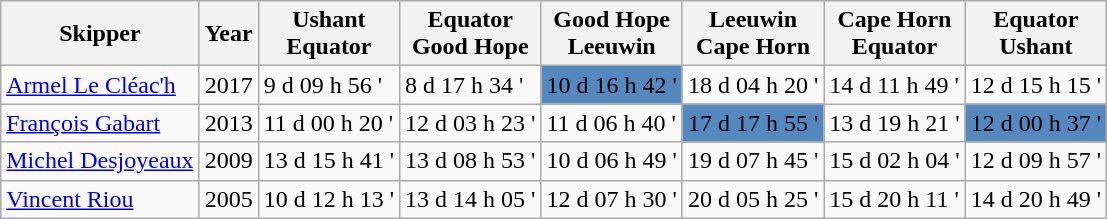<table class="wikitable sortable" style="font-size:100%">
<tr>
<th>Skipper</th>
<th>Year</th>
<th>Ushant<br>Equator</th>
<th>Equator<br>Good Hope</th>
<th>Good Hope<br>Leeuwin</th>
<th>Leeuwin<br>Cape Horn</th>
<th>Cape Horn<br>Equator</th>
<th>Equator<br>Ushant</th>
</tr>
<tr>
<td><a href='#'>Armel Le Cléac'h</a></td>
<td>2017</td>
<td>9 d 09 h 56 '</td>
<td>8 d 17 h 34 '</td>
<td bgcolor=5588bf>10 d 16 h 42 '</td>
<td>18 d 04 h 20 '</td>
<td>14 d 11 h 49 '</td>
<td>12 d 15 h 15 '</td>
</tr>
<tr>
<td><a href='#'>François Gabart</a></td>
<td>2013</td>
<td>11 d 00 h 20 '</td>
<td>12 d 03 h 23 '</td>
<td>11 d 06 h 40 '</td>
<td bgcolor=5588bf>17 d 17 h 55 '</td>
<td>13 d 19 h 21 '</td>
<td bgcolor=5588bf>12 d 00 h 37 '</td>
</tr>
<tr>
<td><a href='#'>Michel Desjoyeaux</a></td>
<td>2009</td>
<td>13 d 15 h 41 '</td>
<td>13 d 08 h 53 '</td>
<td>10 d 06 h 49 '</td>
<td>19 d 07 h 45 '</td>
<td>15 d 02 h 04 '</td>
<td>12 d 09 h 57 '</td>
</tr>
<tr>
<td><a href='#'>Vincent Riou</a></td>
<td>2005</td>
<td>10 d 12 h 13 '</td>
<td>13 d 14 h 05 '</td>
<td>12 d 07 h 30 '</td>
<td>20 d 05 h 25 '</td>
<td>15 d 20 h 11 '</td>
<td>14 d 20 h 49 '</td>
</tr>
</table>
